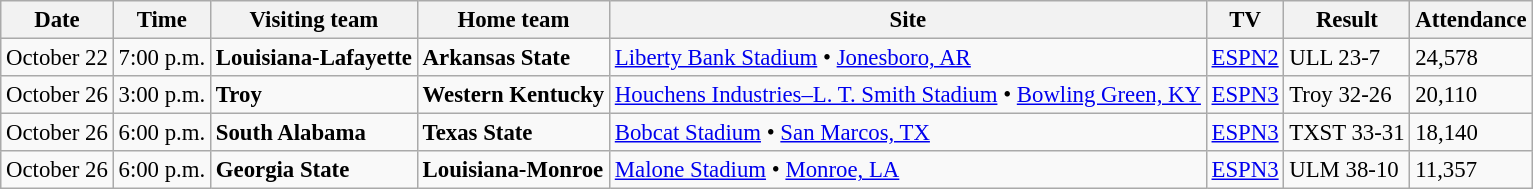<table class="wikitable" style="font-size:95%;">
<tr>
<th>Date</th>
<th>Time</th>
<th>Visiting team</th>
<th>Home team</th>
<th>Site</th>
<th>TV</th>
<th>Result</th>
<th>Attendance</th>
</tr>
<tr>
<td>October 22</td>
<td>7:00 p.m.</td>
<td><strong>Louisiana-Lafayette</strong></td>
<td><strong>Arkansas State</strong></td>
<td><a href='#'>Liberty Bank Stadium</a> • <a href='#'>Jonesboro, AR</a></td>
<td><a href='#'>ESPN2</a></td>
<td>ULL 23-7</td>
<td>24,578</td>
</tr>
<tr>
<td>October 26</td>
<td>3:00 p.m.</td>
<td><strong>Troy</strong></td>
<td><strong>Western Kentucky</strong></td>
<td><a href='#'>Houchens Industries–L. T. Smith Stadium</a> • <a href='#'>Bowling Green, KY</a></td>
<td><a href='#'>ESPN3</a></td>
<td>Troy 32-26</td>
<td>20,110</td>
</tr>
<tr>
<td>October 26</td>
<td>6:00 p.m.</td>
<td><strong>South Alabama</strong></td>
<td><strong>Texas State</strong></td>
<td><a href='#'>Bobcat Stadium</a> • <a href='#'>San Marcos, TX</a></td>
<td><a href='#'>ESPN3</a></td>
<td>TXST 33-31</td>
<td>18,140</td>
</tr>
<tr>
<td>October 26</td>
<td>6:00 p.m.</td>
<td><strong>Georgia State</strong></td>
<td><strong>Louisiana-Monroe</strong></td>
<td><a href='#'>Malone Stadium</a> • <a href='#'>Monroe, LA</a></td>
<td><a href='#'>ESPN3</a></td>
<td>ULM 38-10</td>
<td>11,357</td>
</tr>
</table>
